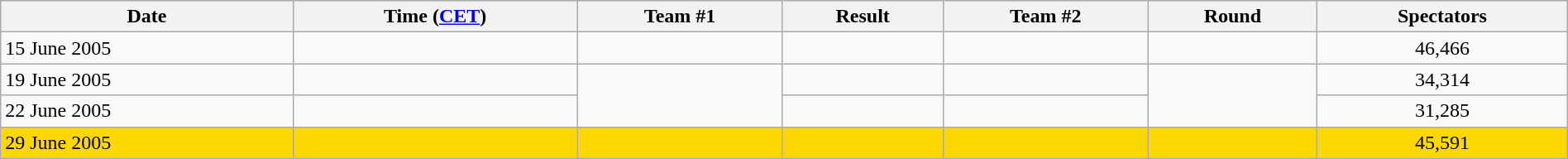<table class="wikitable" style="text-align: left;;" width="100%">
<tr>
<th>Date</th>
<th>Time (<a href='#'>CET</a>)</th>
<th>Team #1</th>
<th>Result</th>
<th>Team #2</th>
<th>Round</th>
<th>Spectators</th>
</tr>
<tr>
<td>15 June 2005</td>
<td></td>
<td align=right></td>
<td style="text-align:center;"></td>
<td></td>
<td></td>
<td style="text-align:center;">46,466</td>
</tr>
<tr>
<td>19 June 2005</td>
<td></td>
<td rowspan="2" align=right></td>
<td style="text-align:center;"></td>
<td></td>
<td rowspan="2"></td>
<td style="text-align:center;">34,314</td>
</tr>
<tr>
<td>22 June 2005</td>
<td></td>
<td style="text-align:center;"></td>
<td></td>
<td style="text-align:center;">31,285</td>
</tr>
<tr style="background:gold;">
<td>29 June 2005</td>
<td></td>
<td align=right></td>
<td style="text-align:center;"></td>
<td></td>
<td></td>
<td style="text-align:center;">45,591</td>
</tr>
</table>
